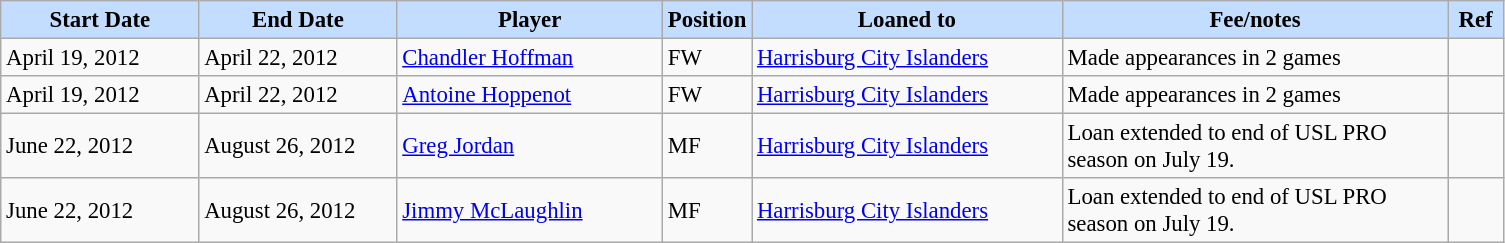<table class="wikitable" style="text-align:left; font-size:95%;">
<tr>
<th style="background:#c2ddff; width:125px;">Start Date</th>
<th style="background:#c2ddff; width:125px;">End Date</th>
<th style="background:#c2ddff; width:170px;">Player</th>
<th style="background:#c2ddff; width:50px;">Position</th>
<th style="background:#c2ddff; width:200px;">Loaned to</th>
<th style="background:#c2ddff; width:250px;">Fee/notes</th>
<th style="background:#c2ddff; width:30px;">Ref</th>
</tr>
<tr>
<td>April 19, 2012</td>
<td>April 22, 2012</td>
<td> <a href='#'>Chandler Hoffman</a></td>
<td>FW</td>
<td> <a href='#'>Harrisburg City Islanders</a></td>
<td>Made appearances in 2 games</td>
<td></td>
</tr>
<tr>
<td>April 19, 2012</td>
<td>April 22, 2012</td>
<td> <a href='#'>Antoine Hoppenot</a></td>
<td>FW</td>
<td> <a href='#'>Harrisburg City Islanders</a></td>
<td>Made appearances in 2 games</td>
<td></td>
</tr>
<tr>
<td>June 22, 2012</td>
<td>August 26, 2012</td>
<td> <a href='#'>Greg Jordan</a></td>
<td>MF</td>
<td> <a href='#'>Harrisburg City Islanders</a></td>
<td>Loan extended to end of USL PRO season on July 19.</td>
<td></td>
</tr>
<tr>
<td>June 22, 2012</td>
<td>August 26, 2012</td>
<td> <a href='#'>Jimmy McLaughlin</a></td>
<td>MF</td>
<td> <a href='#'>Harrisburg City Islanders</a></td>
<td>Loan extended to end of USL PRO season on July 19.</td>
<td></td>
</tr>
</table>
